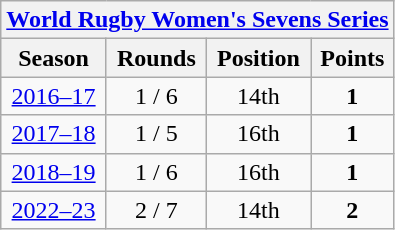<table class="wikitable sortable" style="text-align: center;">
<tr>
<th colspan="4"><a href='#'>World Rugby Women's Sevens Series</a></th>
</tr>
<tr>
<th>Season</th>
<th>Rounds</th>
<th>Position</th>
<th>Points</th>
</tr>
<tr>
<td><a href='#'>2016–17</a></td>
<td>1 / 6</td>
<td>14th</td>
<td><strong>1</strong></td>
</tr>
<tr>
<td><a href='#'>2017–18</a></td>
<td>1 / 5</td>
<td>16th</td>
<td><strong>1</strong></td>
</tr>
<tr>
<td><a href='#'>2018–19</a></td>
<td>1 / 6</td>
<td>16th</td>
<td><strong>1</strong></td>
</tr>
<tr>
<td><a href='#'>2022–23</a></td>
<td>2 / 7</td>
<td>14th</td>
<td><strong>2</strong></td>
</tr>
</table>
